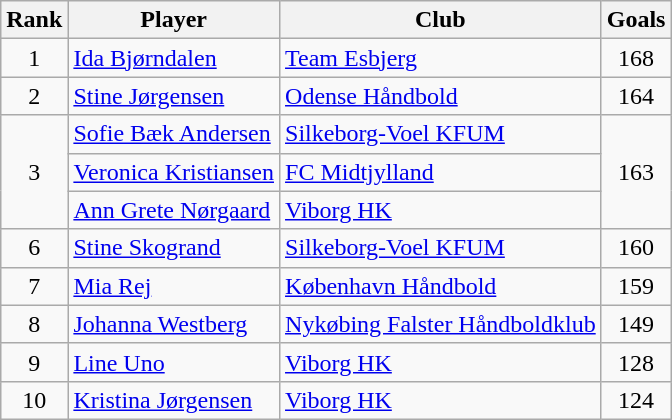<table class="wikitable sortable" style="text-align:center">
<tr>
<th>Rank</th>
<th>Player</th>
<th>Club</th>
<th>Goals</th>
</tr>
<tr>
<td>1</td>
<td style="text-align:left"> <a href='#'>Ida Bjørndalen</a></td>
<td style="text-align:left"><a href='#'>Team Esbjerg</a></td>
<td>168</td>
</tr>
<tr>
<td>2</td>
<td style="text-align:left"> <a href='#'>Stine Jørgensen</a></td>
<td style="text-align:left"><a href='#'>Odense Håndbold</a></td>
<td>164</td>
</tr>
<tr>
<td rowspan=3>3</td>
<td style="text-align:left"> <a href='#'>Sofie Bæk Andersen</a></td>
<td style="text-align:left"><a href='#'>Silkeborg-Voel KFUM</a></td>
<td rowspan=3>163</td>
</tr>
<tr>
<td style="text-align:left"> <a href='#'>Veronica Kristiansen</a></td>
<td style="text-align:left"><a href='#'>FC Midtjylland</a></td>
</tr>
<tr>
<td style="text-align:left"> <a href='#'>Ann Grete Nørgaard</a></td>
<td style="text-align:left"><a href='#'>Viborg HK</a></td>
</tr>
<tr>
<td>6</td>
<td style="text-align:left"> <a href='#'>Stine Skogrand</a></td>
<td style="text-align:left"><a href='#'>Silkeborg-Voel KFUM</a></td>
<td>160</td>
</tr>
<tr>
<td>7</td>
<td style="text-align:left"> <a href='#'>Mia Rej</a></td>
<td style="text-align:left"><a href='#'>København Håndbold</a></td>
<td>159</td>
</tr>
<tr>
<td>8</td>
<td style="text-align:left"> <a href='#'>Johanna Westberg</a></td>
<td style="text-align:left"><a href='#'>Nykøbing Falster Håndboldklub</a></td>
<td>149</td>
</tr>
<tr>
<td>9</td>
<td style="text-align:left"> <a href='#'>Line Uno</a></td>
<td style="text-align:left"><a href='#'>Viborg HK</a></td>
<td>128</td>
</tr>
<tr>
<td>10</td>
<td style="text-align:left"> <a href='#'>Kristina Jørgensen</a></td>
<td style="text-align:left"><a href='#'>Viborg HK</a></td>
<td>124</td>
</tr>
</table>
